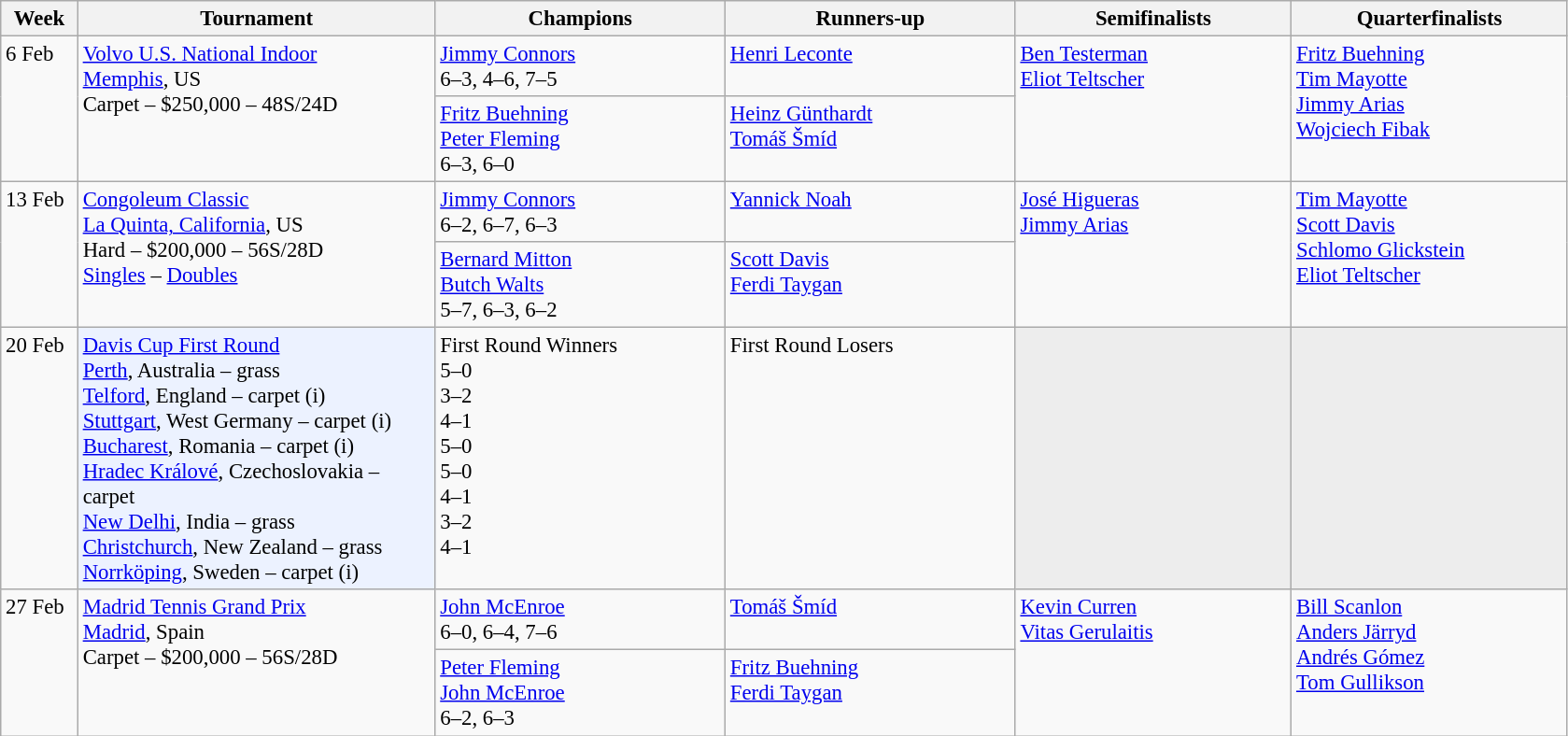<table class=wikitable style=font-size:95%>
<tr>
<th style="width:48px;">Week</th>
<th style="width:248px;">Tournament</th>
<th style="width:200px;">Champions</th>
<th style="width:200px;">Runners-up</th>
<th style="width:190px;">Semifinalists</th>
<th style="width:190px;">Quarterfinalists</th>
</tr>
<tr valign=top>
<td rowspan=2>6 Feb</td>
<td rowspan="2"><a href='#'>Volvo U.S. National Indoor</a> <br> <a href='#'>Memphis</a>, US <br> Carpet – $250,000 – 48S/24D</td>
<td> <a href='#'>Jimmy Connors</a><br>6–3, 4–6, 7–5</td>
<td> <a href='#'>Henri Leconte</a></td>
<td rowspan=2> <a href='#'>Ben Testerman</a><br> <a href='#'>Eliot Teltscher</a></td>
<td rowspan=2> <a href='#'>Fritz Buehning</a><br> <a href='#'>Tim Mayotte</a><br> <a href='#'>Jimmy Arias</a><br> <a href='#'>Wojciech Fibak</a></td>
</tr>
<tr valign=top>
<td> <a href='#'>Fritz Buehning</a><br> <a href='#'>Peter Fleming</a><br>6–3, 6–0</td>
<td> <a href='#'>Heinz Günthardt</a><br> <a href='#'>Tomáš Šmíd</a></td>
</tr>
<tr valign=top>
<td rowspan=2>13 Feb</td>
<td rowspan="2"><a href='#'>Congoleum Classic</a> <br> <a href='#'>La Quinta, California</a>, US <br> Hard – $200,000 – 56S/28D <br> <a href='#'>Singles</a> – <a href='#'>Doubles</a></td>
<td> <a href='#'>Jimmy Connors</a><br>6–2, 6–7, 6–3</td>
<td> <a href='#'>Yannick Noah</a></td>
<td rowspan=2> <a href='#'>José Higueras</a><br> <a href='#'>Jimmy Arias</a></td>
<td rowspan=2> <a href='#'>Tim Mayotte</a><br> <a href='#'>Scott Davis</a><br> <a href='#'>Schlomo Glickstein</a><br> <a href='#'>Eliot Teltscher</a></td>
</tr>
<tr valign=top>
<td> <a href='#'>Bernard Mitton</a><br> <a href='#'>Butch Walts</a> <br> 5–7, 6–3, 6–2</td>
<td> <a href='#'>Scott Davis</a><br> <a href='#'>Ferdi Taygan</a></td>
</tr>
<tr valign=top>
<td>20 Feb</td>
<td style="background:#ECF2FF;"><a href='#'>Davis Cup First Round</a><br> <a href='#'>Perth</a>, Australia – grass<br> <a href='#'>Telford</a>, England – carpet (i)<br> <a href='#'>Stuttgart</a>, West Germany – carpet (i) <br> <a href='#'>Bucharest</a>, Romania – carpet (i)<br> <a href='#'>Hradec Králové</a>, Czechoslovakia – carpet<br> <a href='#'>New Delhi</a>, India – grass<br> <a href='#'>Christchurch</a>, New Zealand – grass<br> <a href='#'>Norrköping</a>, Sweden – carpet (i)</td>
<td>First Round Winners<br> 5–0<br> 3–2<br> 4–1<br> 5–0<br> 5–0<br> 4–1<br> 3–2<br> 4–1</td>
<td>First Round Losers<br><br><br><br><br><br><br><br></td>
<td style="background:#ededed;"></td>
<td style="background:#ededed;"></td>
</tr>
<tr valign=top>
<td rowspan=2>27 Feb</td>
<td rowspan="2"><a href='#'>Madrid Tennis Grand Prix</a><br> <a href='#'>Madrid</a>, Spain <br> Carpet – $200,000 – 56S/28D</td>
<td> <a href='#'>John McEnroe</a> <br> 6–0, 6–4, 7–6</td>
<td> <a href='#'>Tomáš Šmíd</a></td>
<td rowspan=2> <a href='#'>Kevin Curren</a> <br>  <a href='#'>Vitas Gerulaitis</a></td>
<td rowspan=2> <a href='#'>Bill Scanlon</a> <br>  <a href='#'>Anders Järryd</a> <br>  <a href='#'>Andrés Gómez</a> <br>  <a href='#'>Tom Gullikson</a></td>
</tr>
<tr valign=top>
<td> <a href='#'>Peter Fleming</a> <br>  <a href='#'>John McEnroe</a> <br> 6–2, 6–3</td>
<td> <a href='#'>Fritz Buehning</a><br> <a href='#'>Ferdi Taygan</a></td>
</tr>
</table>
